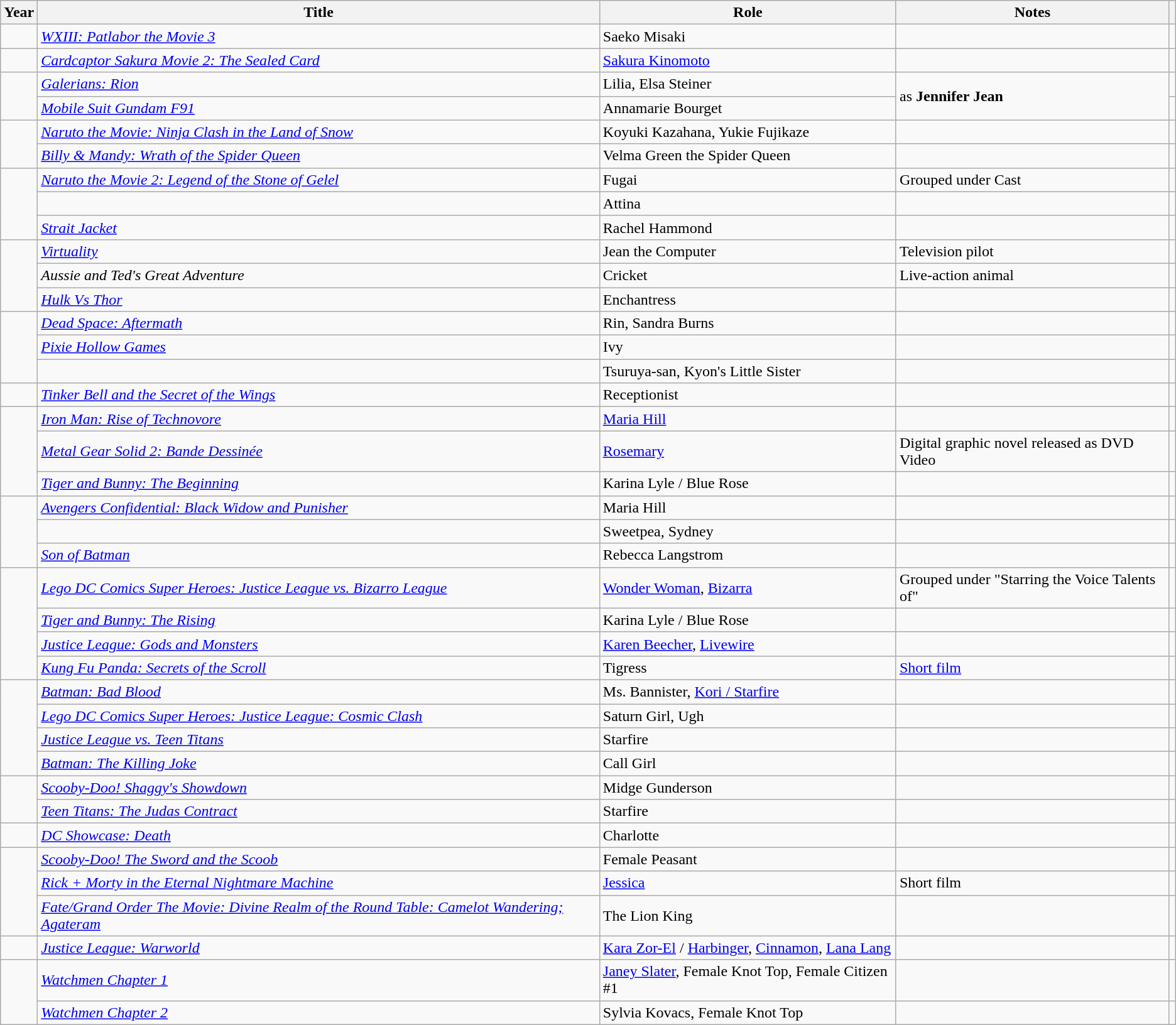<table class="wikitable sortable plainrowheaders">
<tr>
<th>Year</th>
<th>Title</th>
<th>Role</th>
<th class="unsortable">Notes</th>
<th class="unsortable"></th>
</tr>
<tr>
<td></td>
<td><em><a href='#'>WXIII: Patlabor the Movie 3</a></em></td>
<td>Saeko Misaki</td>
<td> </td>
<td></td>
</tr>
<tr>
<td></td>
<td><em><a href='#'>Cardcaptor Sakura Movie 2: The Sealed Card</a></em></td>
<td><a href='#'>Sakura Kinomoto</a></td>
<td> </td>
<td></td>
</tr>
<tr>
<td rowspan="2"></td>
<td><em><a href='#'>Galerians: Rion</a></em></td>
<td>Lilia, Elsa Steiner</td>
<td rowspan="2">as <strong>Jennifer Jean</strong></td>
<td></td>
</tr>
<tr>
<td><em><a href='#'>Mobile Suit Gundam F91</a></em></td>
<td>Annamarie Bourget</td>
<td></td>
</tr>
<tr>
<td rowspan="2"></td>
<td><em><a href='#'>Naruto the Movie: Ninja Clash in the Land of Snow</a></em></td>
<td>Koyuki Kazahana, Yukie Fujikaze</td>
<td> </td>
<td></td>
</tr>
<tr>
<td><em><a href='#'>Billy & Mandy: Wrath of the Spider Queen</a></em></td>
<td>Velma Green the Spider Queen</td>
<td> </td>
<td></td>
</tr>
<tr>
<td rowspan="3"></td>
<td><em><a href='#'>Naruto the Movie 2: Legend of the Stone of Gelel</a></em></td>
<td>Fugai</td>
<td>Grouped under Cast</td>
<td></td>
</tr>
<tr>
<td><em></em></td>
<td>Attina</td>
<td> </td>
<td></td>
</tr>
<tr>
<td><em><a href='#'>Strait Jacket</a></em></td>
<td>Rachel Hammond</td>
<td> </td>
<td></td>
</tr>
<tr>
<td rowspan="3"></td>
<td><em><a href='#'>Virtuality</a></em></td>
<td>Jean the Computer</td>
<td>Television pilot</td>
<td></td>
</tr>
<tr>
<td><em>Aussie and Ted's Great Adventure</em></td>
<td>Cricket</td>
<td>Live-action animal</td>
<td></td>
</tr>
<tr>
<td><em><a href='#'>Hulk Vs Thor</a></em></td>
<td>Enchantress</td>
<td> </td>
<td></td>
</tr>
<tr>
<td rowspan="3"></td>
<td><em><a href='#'>Dead Space: Aftermath</a></em></td>
<td>Rin, Sandra Burns</td>
<td> </td>
<td></td>
</tr>
<tr>
<td><em><a href='#'>Pixie Hollow Games</a></em></td>
<td>Ivy</td>
<td> </td>
<td></td>
</tr>
<tr>
<td><em></em></td>
<td>Tsuruya-san, Kyon's Little Sister</td>
<td> </td>
<td></td>
</tr>
<tr>
<td></td>
<td><em><a href='#'>Tinker Bell and the Secret of the Wings</a></em></td>
<td>Receptionist</td>
<td> </td>
<td></td>
</tr>
<tr>
<td rowspan="3"></td>
<td><em><a href='#'>Iron Man: Rise of Technovore</a></em></td>
<td><a href='#'>Maria Hill</a></td>
<td> </td>
<td></td>
</tr>
<tr>
<td><em><a href='#'>Metal Gear Solid 2: Bande Dessinée</a></em></td>
<td><a href='#'>Rosemary</a></td>
<td>Digital graphic novel released as DVD Video</td>
<td></td>
</tr>
<tr>
<td><em><a href='#'>Tiger and Bunny: The Beginning</a></em></td>
<td>Karina Lyle / Blue Rose</td>
<td> </td>
<td></td>
</tr>
<tr>
<td rowspan="3"></td>
<td><em><a href='#'>Avengers Confidential: Black Widow and Punisher</a></em></td>
<td>Maria Hill</td>
<td> </td>
<td></td>
</tr>
<tr>
<td><em></em></td>
<td>Sweetpea, Sydney</td>
<td> </td>
<td></td>
</tr>
<tr>
<td><em><a href='#'>Son of Batman</a></em></td>
<td>Rebecca Langstrom</td>
<td> </td>
<td></td>
</tr>
<tr>
<td rowspan="4"></td>
<td><em><a href='#'>Lego DC Comics Super Heroes: Justice League vs. Bizarro League</a></em></td>
<td><a href='#'>Wonder Woman</a>, <a href='#'>Bizarra</a></td>
<td>Grouped under "Starring the Voice Talents of" </td>
<td></td>
</tr>
<tr>
<td><em><a href='#'>Tiger and Bunny: The Rising</a></em></td>
<td>Karina Lyle / Blue Rose</td>
<td> </td>
<td></td>
</tr>
<tr>
<td><em><a href='#'>Justice League: Gods and Monsters</a></em></td>
<td><a href='#'>Karen Beecher</a>, <a href='#'>Livewire</a></td>
<td> </td>
<td></td>
</tr>
<tr>
<td><em><a href='#'>Kung Fu Panda: Secrets of the Scroll</a></em></td>
<td>Tigress</td>
<td><a href='#'>Short film</a></td>
<td></td>
</tr>
<tr>
<td rowspan="4"></td>
<td><em><a href='#'>Batman: Bad Blood</a></em></td>
<td>Ms. Bannister, <a href='#'>Kori / Starfire</a></td>
<td></td>
<td></td>
</tr>
<tr>
<td><em><a href='#'>Lego DC Comics Super Heroes: Justice League: Cosmic Clash</a></em></td>
<td>Saturn Girl, Ugh</td>
<td> </td>
<td></td>
</tr>
<tr>
<td><em><a href='#'>Justice League vs. Teen Titans</a></em></td>
<td>Starfire</td>
<td> </td>
<td></td>
</tr>
<tr>
<td><em><a href='#'>Batman: The Killing Joke</a></em></td>
<td>Call Girl</td>
<td> </td>
<td></td>
</tr>
<tr>
<td rowspan="2"></td>
<td><em><a href='#'>Scooby-Doo! Shaggy's Showdown</a></em></td>
<td>Midge Gunderson</td>
<td></td>
<td></td>
</tr>
<tr>
<td><em><a href='#'>Teen Titans: The Judas Contract</a></em></td>
<td>Starfire</td>
<td></td>
<td></td>
</tr>
<tr>
<td></td>
<td><em><a href='#'>DC Showcase: Death</a></em></td>
<td>Charlotte</td>
<td></td>
<td></td>
</tr>
<tr>
<td rowspan="3"></td>
<td><em><a href='#'>Scooby-Doo! The Sword and the Scoob</a></em></td>
<td>Female Peasant</td>
<td></td>
<td></td>
</tr>
<tr>
<td><em><a href='#'>Rick + Morty in the Eternal Nightmare Machine</a></em></td>
<td><a href='#'>Jessica</a></td>
<td>Short film</td>
<td></td>
</tr>
<tr>
<td><em><a href='#'>Fate/Grand Order The Movie: Divine Realm of the Round Table: Camelot Wandering; Agateram</a></em></td>
<td>The Lion King</td>
<td></td>
<td></td>
</tr>
<tr>
<td></td>
<td><em><a href='#'>Justice League: Warworld</a></em></td>
<td><a href='#'>Kara Zor-El</a> / <a href='#'>Harbinger</a>, <a href='#'>Cinnamon</a>, <a href='#'>Lana Lang</a></td>
<td></td>
<td></td>
</tr>
<tr>
<td rowspan="2"></td>
<td><em><a href='#'>Watchmen Chapter 1</a></em></td>
<td><a href='#'>Janey Slater</a>, Female Knot Top, Female Citizen #1</td>
<td></td>
<td></td>
</tr>
<tr>
<td><em><a href='#'>Watchmen Chapter 2</a></em></td>
<td>Sylvia Kovacs, Female Knot Top</td>
<td></td>
<td></td>
</tr>
</table>
